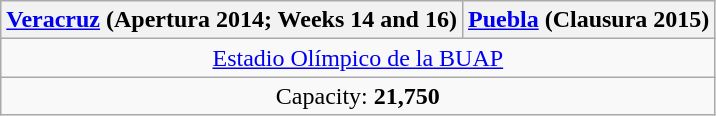<table class="wikitable" style="text-align:center">
<tr>
<th><a href='#'>Veracruz</a> (Apertura 2014; Weeks 14 and 16)</th>
<th><a href='#'>Puebla</a> (Clausura 2015)</th>
</tr>
<tr>
<td colspan ="2"><a href='#'>Estadio Olímpico de la BUAP</a></td>
</tr>
<tr>
<td colspan ="2">Capacity: <strong>21,750</strong></td>
</tr>
</table>
